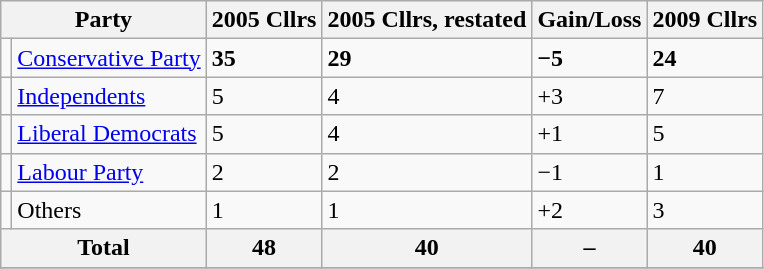<table class="wikitable">
<tr>
<th colspan="2">Party</th>
<th>2005 Cllrs</th>
<th>2005 Cllrs, restated</th>
<th>Gain/Loss</th>
<th>2009 Cllrs</th>
</tr>
<tr>
<td></td>
<td><a href='#'>Conservative Party</a></td>
<td><strong>35</strong></td>
<td><strong>29</strong></td>
<td><strong>−5</strong></td>
<td><strong>24</strong></td>
</tr>
<tr>
<td></td>
<td><a href='#'>Independents</a></td>
<td>5</td>
<td>4</td>
<td>+3</td>
<td>7</td>
</tr>
<tr>
<td></td>
<td><a href='#'>Liberal Democrats</a></td>
<td>5</td>
<td>4</td>
<td>+1</td>
<td>5</td>
</tr>
<tr>
<td></td>
<td><a href='#'>Labour Party</a></td>
<td>2</td>
<td>2</td>
<td>−1</td>
<td>1</td>
</tr>
<tr>
<td></td>
<td>Others</td>
<td>1</td>
<td>1</td>
<td>+2</td>
<td>3</td>
</tr>
<tr>
<th colspan="2">Total</th>
<th>48</th>
<th>40</th>
<th>–</th>
<th>40</th>
</tr>
<tr>
</tr>
</table>
